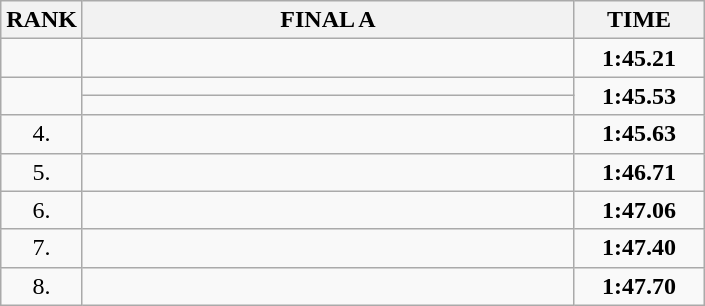<table class="wikitable">
<tr>
<th>RANK</th>
<th style="width: 20em">FINAL A</th>
<th style="width: 5em">TIME</th>
</tr>
<tr>
<td align="center"></td>
<td></td>
<td align="center"><strong>1:45.21</strong></td>
</tr>
<tr>
<td rowspan=2 align="center"></td>
<td></td>
<td rowspan=2 align="center"><strong>1:45.53</strong></td>
</tr>
<tr>
<td></td>
</tr>
<tr>
<td align="center">4.</td>
<td></td>
<td align="center"><strong>1:45.63</strong></td>
</tr>
<tr>
<td align="center">5.</td>
<td></td>
<td align="center"><strong>1:46.71</strong></td>
</tr>
<tr>
<td align="center">6.</td>
<td></td>
<td align="center"><strong>1:47.06</strong></td>
</tr>
<tr>
<td align="center">7.</td>
<td></td>
<td align="center"><strong>1:47.40</strong></td>
</tr>
<tr>
<td align="center">8.</td>
<td></td>
<td align="center"><strong>1:47.70</strong></td>
</tr>
</table>
